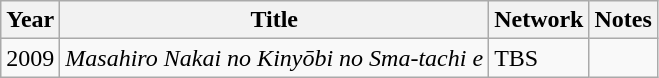<table class="wikitable">
<tr>
<th>Year</th>
<th>Title</th>
<th>Network</th>
<th>Notes</th>
</tr>
<tr>
<td>2009</td>
<td><em>Masahiro Nakai no Kinyōbi no Sma-tachi e</em></td>
<td>TBS</td>
<td></td>
</tr>
</table>
